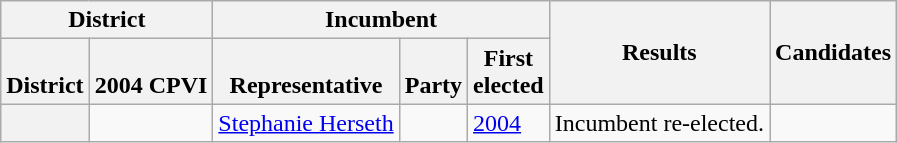<table class=wikitable>
<tr>
<th colspan=2>District</th>
<th colspan=3>Incumbent</th>
<th rowspan=2>Results</th>
<th rowspan=2>Candidates</th>
</tr>
<tr valign=bottom>
<th>District</th>
<th>2004 CPVI</th>
<th>Representative</th>
<th>Party</th>
<th>First<br>elected</th>
</tr>
<tr>
<th></th>
<td></td>
<td><a href='#'>Stephanie Herseth</a></td>
<td></td>
<td><a href='#'>2004</a></td>
<td>Incumbent re-elected.</td>
<td nowrap></td>
</tr>
</table>
